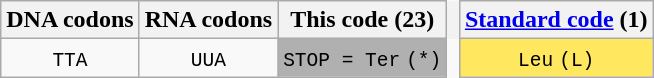<table class="wikitable" style="border: none; text-align: center;">
<tr>
<th>DNA codons</th>
<th>RNA codons</th>
<th>This code (23)</th>
<th style="border: none; width: 1px;"></th>
<th><a href='#'>Standard code</a> (1)</th>
</tr>
<tr>
<td><code>TTA</code></td>
<td><code>UUA</code></td>
<td style="background-color:#B0B0B0;"><code>STOP = Ter</code> <code>(*)</code></td>
<td style="border: none; width: 1px;"></td>
<td style="background-color:#ffe75f;"><code>Leu</code> <code>(L)</code></td>
</tr>
</table>
